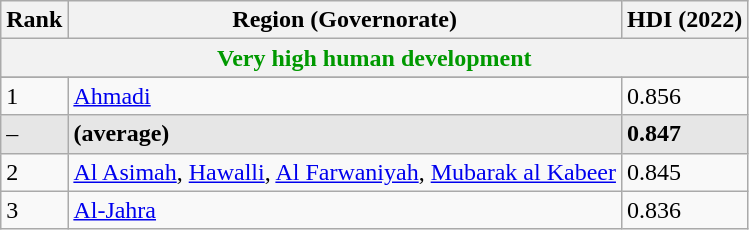<table class="wikitable sortable">
<tr>
<th class="sort">Rank</th>
<th class="sort">Region (Governorate)</th>
<th class="sort">HDI (2022)</th>
</tr>
<tr>
<th colspan="5" style="color:#090;" align="center"><strong>Very high human development</strong></th>
</tr>
<tr>
</tr>
<tr>
<td>1</td>
<td><a href='#'>Ahmadi</a></td>
<td>0.856</td>
</tr>
<tr style="background:#e6e6e6">
<td>–</td>
<td><strong> (average)</strong></td>
<td><strong>0.847</strong></td>
</tr>
<tr>
<td>2</td>
<td><a href='#'>Al Asimah</a>, <a href='#'>Hawalli</a>, <a href='#'>Al Farwaniyah</a>, <a href='#'>Mubarak al Kabeer</a></td>
<td>0.845</td>
</tr>
<tr>
<td>3</td>
<td><a href='#'>Al-Jahra</a></td>
<td>0.836</td>
</tr>
</table>
